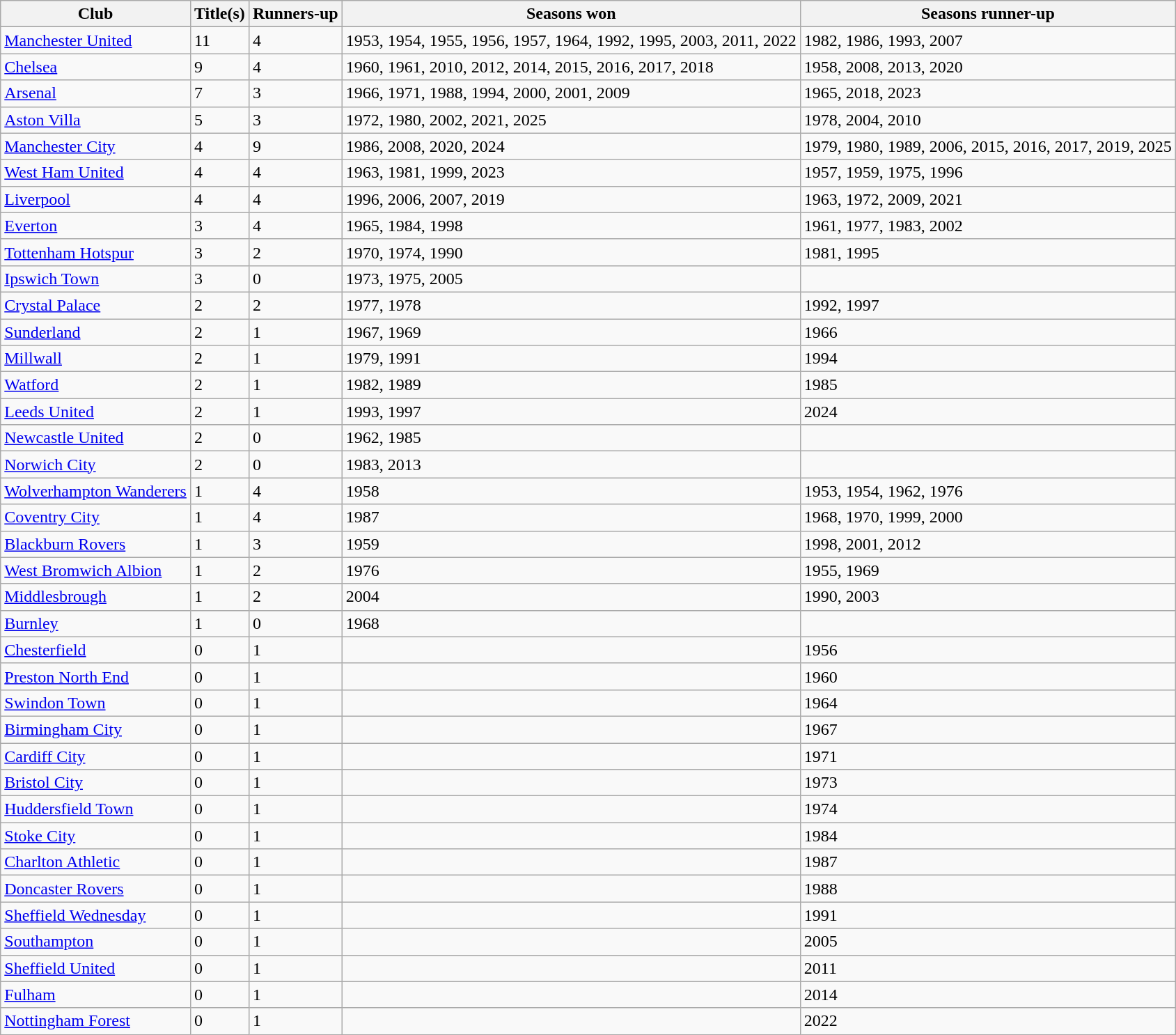<table class=wikitable>
<tr>
<th scope="col">Club</th>
<th scope="col">Title(s)</th>
<th scope="col">Runners-up</th>
<th scope="col">Seasons won</th>
<th scope="col">Seasons runner-up</th>
</tr>
<tr>
</tr>
<tr>
<td><a href='#'>Manchester United</a></td>
<td>11</td>
<td>4</td>
<td>1953, 1954, 1955, 1956, 1957, 1964, 1992, 1995, 2003, 2011, 2022</td>
<td>1982, 1986, 1993, 2007</td>
</tr>
<tr>
<td><a href='#'>Chelsea</a></td>
<td>9</td>
<td>4</td>
<td>1960, 1961, 2010, 2012, 2014, 2015, 2016, 2017, 2018</td>
<td>1958, 2008, 2013, 2020</td>
</tr>
<tr>
<td><a href='#'>Arsenal</a></td>
<td>7</td>
<td>3</td>
<td>1966, 1971, 1988, 1994, 2000, 2001, 2009</td>
<td>1965, 2018, 2023</td>
</tr>
<tr>
<td><a href='#'>Aston Villa</a></td>
<td>5</td>
<td>3</td>
<td>1972, 1980, 2002, 2021, 2025</td>
<td>1978, 2004, 2010</td>
</tr>
<tr>
<td><a href='#'>Manchester City</a></td>
<td>4</td>
<td>9</td>
<td>1986, 2008, 2020, 2024</td>
<td>1979, 1980, 1989, 2006, 2015, 2016, 2017, 2019, 2025</td>
</tr>
<tr>
<td><a href='#'>West Ham United</a></td>
<td>4</td>
<td>4</td>
<td>1963, 1981, 1999, 2023</td>
<td>1957, 1959, 1975, 1996</td>
</tr>
<tr>
<td><a href='#'>Liverpool</a></td>
<td>4</td>
<td>4</td>
<td>1996, 2006, 2007, 2019</td>
<td>1963, 1972, 2009, 2021</td>
</tr>
<tr>
<td><a href='#'>Everton</a></td>
<td>3</td>
<td>4</td>
<td>1965, 1984, 1998</td>
<td>1961, 1977, 1983, 2002</td>
</tr>
<tr>
<td><a href='#'>Tottenham Hotspur</a></td>
<td>3</td>
<td>2</td>
<td>1970, 1974, 1990</td>
<td>1981, 1995</td>
</tr>
<tr>
<td><a href='#'>Ipswich Town</a></td>
<td>3</td>
<td>0</td>
<td>1973, 1975, 2005</td>
<td></td>
</tr>
<tr>
<td><a href='#'>Crystal Palace</a></td>
<td>2</td>
<td>2</td>
<td>1977, 1978</td>
<td>1992, 1997</td>
</tr>
<tr>
<td><a href='#'>Sunderland</a></td>
<td>2</td>
<td>1</td>
<td>1967, 1969</td>
<td>1966</td>
</tr>
<tr>
<td><a href='#'>Millwall</a></td>
<td>2</td>
<td>1</td>
<td>1979, 1991</td>
<td>1994</td>
</tr>
<tr>
<td><a href='#'>Watford</a></td>
<td>2</td>
<td>1</td>
<td>1982, 1989</td>
<td>1985</td>
</tr>
<tr>
<td><a href='#'>Leeds United</a></td>
<td>2</td>
<td>1</td>
<td>1993, 1997</td>
<td>2024</td>
</tr>
<tr>
<td><a href='#'>Newcastle United</a></td>
<td>2</td>
<td>0</td>
<td>1962, 1985</td>
<td></td>
</tr>
<tr>
<td><a href='#'>Norwich City</a></td>
<td>2</td>
<td>0</td>
<td>1983, 2013</td>
<td></td>
</tr>
<tr>
<td><a href='#'>Wolverhampton Wanderers</a></td>
<td>1</td>
<td>4</td>
<td>1958</td>
<td>1953, 1954, 1962, 1976</td>
</tr>
<tr>
<td><a href='#'>Coventry City</a></td>
<td>1</td>
<td>4</td>
<td>1987</td>
<td>1968, 1970, 1999, 2000</td>
</tr>
<tr>
<td><a href='#'>Blackburn Rovers</a></td>
<td>1</td>
<td>3</td>
<td>1959</td>
<td>1998, 2001, 2012</td>
</tr>
<tr>
<td><a href='#'>West Bromwich Albion</a></td>
<td>1</td>
<td>2</td>
<td>1976</td>
<td>1955, 1969</td>
</tr>
<tr>
<td><a href='#'>Middlesbrough</a></td>
<td>1</td>
<td>2</td>
<td>2004</td>
<td>1990, 2003</td>
</tr>
<tr>
<td><a href='#'>Burnley</a></td>
<td>1</td>
<td>0</td>
<td>1968</td>
<td></td>
</tr>
<tr>
<td><a href='#'>Chesterfield</a></td>
<td>0</td>
<td>1</td>
<td></td>
<td>1956</td>
</tr>
<tr>
<td><a href='#'>Preston North End</a></td>
<td>0</td>
<td>1</td>
<td></td>
<td>1960</td>
</tr>
<tr>
<td><a href='#'>Swindon Town</a></td>
<td>0</td>
<td>1</td>
<td></td>
<td>1964</td>
</tr>
<tr>
<td><a href='#'>Birmingham City</a></td>
<td>0</td>
<td>1</td>
<td></td>
<td>1967</td>
</tr>
<tr>
<td><a href='#'>Cardiff City</a></td>
<td>0</td>
<td>1</td>
<td></td>
<td>1971</td>
</tr>
<tr>
<td><a href='#'>Bristol City</a></td>
<td>0</td>
<td>1</td>
<td></td>
<td>1973</td>
</tr>
<tr>
<td><a href='#'>Huddersfield Town</a></td>
<td>0</td>
<td>1</td>
<td></td>
<td>1974</td>
</tr>
<tr>
<td><a href='#'>Stoke City</a></td>
<td>0</td>
<td>1</td>
<td></td>
<td>1984</td>
</tr>
<tr>
<td><a href='#'>Charlton Athletic</a></td>
<td>0</td>
<td>1</td>
<td></td>
<td>1987</td>
</tr>
<tr>
<td><a href='#'>Doncaster Rovers</a></td>
<td>0</td>
<td>1</td>
<td></td>
<td>1988</td>
</tr>
<tr>
<td><a href='#'>Sheffield Wednesday</a></td>
<td>0</td>
<td>1</td>
<td></td>
<td>1991</td>
</tr>
<tr>
<td><a href='#'>Southampton</a></td>
<td>0</td>
<td>1</td>
<td></td>
<td>2005</td>
</tr>
<tr>
<td><a href='#'>Sheffield United</a></td>
<td>0</td>
<td>1</td>
<td></td>
<td>2011</td>
</tr>
<tr>
<td><a href='#'>Fulham</a></td>
<td>0</td>
<td>1</td>
<td></td>
<td>2014</td>
</tr>
<tr>
<td><a href='#'>Nottingham Forest</a></td>
<td>0</td>
<td>1</td>
<td></td>
<td>2022</td>
</tr>
</table>
